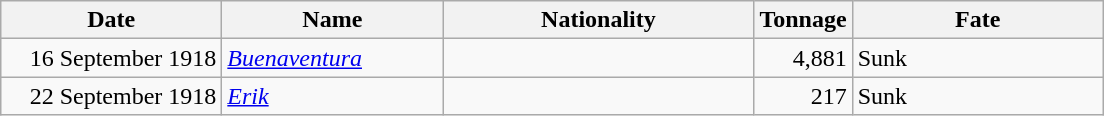<table class="wikitable sortable">
<tr>
<th width="140px">Date</th>
<th width="140px">Name</th>
<th width="200px">Nationality</th>
<th width="25px">Tonnage</th>
<th width="160px">Fate</th>
</tr>
<tr>
<td align="right">16 September 1918</td>
<td align="left"><a href='#'><em>Buenaventura</em></a></td>
<td align="left"></td>
<td align="right">4,881</td>
<td align="left">Sunk</td>
</tr>
<tr>
<td align="right">22 September 1918</td>
<td align="left"><a href='#'><em>Erik</em></a></td>
<td align="left"></td>
<td align="right">217</td>
<td align="left">Sunk</td>
</tr>
</table>
